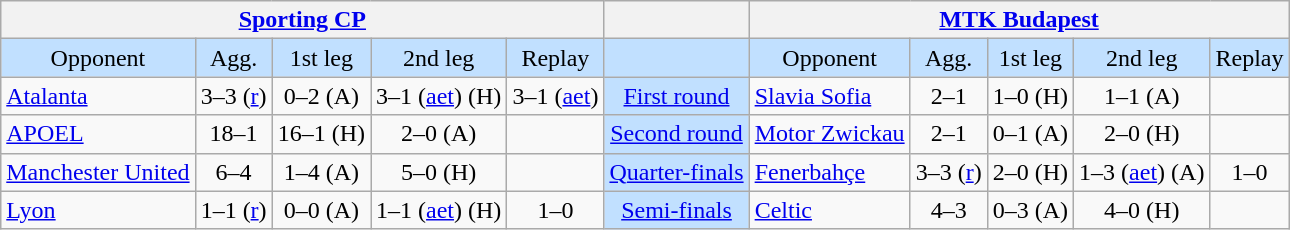<table class="wikitable" style="text-align:center">
<tr>
<th colspan=5> <a href='#'>Sporting CP</a></th>
<th></th>
<th colspan=5> <a href='#'>MTK Budapest</a></th>
</tr>
<tr style="background:#c1e0ff">
<td>Opponent</td>
<td>Agg.</td>
<td>1st leg</td>
<td>2nd leg</td>
<td>Replay</td>
<td></td>
<td>Opponent</td>
<td>Agg.</td>
<td>1st leg</td>
<td>2nd leg</td>
<td>Replay</td>
</tr>
<tr>
<td align=left> <a href='#'>Atalanta</a></td>
<td>3–3 (<a href='#'>r</a>)</td>
<td>0–2 (A)</td>
<td>3–1 (<a href='#'>aet</a>) (H)</td>
<td>3–1 (<a href='#'>aet</a>)</td>
<td style="background:#c1e0ff;"><a href='#'>First round</a></td>
<td align=left> <a href='#'>Slavia Sofia</a></td>
<td>2–1</td>
<td>1–0 (H)</td>
<td>1–1 (A)</td>
<td></td>
</tr>
<tr>
<td align=left> <a href='#'>APOEL</a></td>
<td>18–1</td>
<td>16–1 (H)</td>
<td>2–0 (A)</td>
<td></td>
<td style="background:#c1e0ff;"><a href='#'>Second round</a></td>
<td align=left> <a href='#'>Motor Zwickau</a></td>
<td>2–1</td>
<td>0–1 (A)</td>
<td>2–0 (H)</td>
<td></td>
</tr>
<tr>
<td align=left> <a href='#'>Manchester United</a></td>
<td>6–4</td>
<td>1–4 (A)</td>
<td>5–0 (H)</td>
<td></td>
<td style="background:#c1e0ff;"><a href='#'>Quarter-finals</a></td>
<td align=left> <a href='#'>Fenerbahçe</a></td>
<td>3–3 (<a href='#'>r</a>)</td>
<td>2–0 (H)</td>
<td>1–3 (<a href='#'>aet</a>) (A)</td>
<td>1–0</td>
</tr>
<tr>
<td align=left> <a href='#'>Lyon</a></td>
<td>1–1 (<a href='#'>r</a>)</td>
<td>0–0 (A)</td>
<td>1–1 (<a href='#'>aet</a>) (H)</td>
<td>1–0</td>
<td style="background:#c1e0ff;"><a href='#'>Semi-finals</a></td>
<td align=left> <a href='#'>Celtic</a></td>
<td>4–3</td>
<td>0–3 (A)</td>
<td>4–0 (H)</td>
<td></td>
</tr>
</table>
